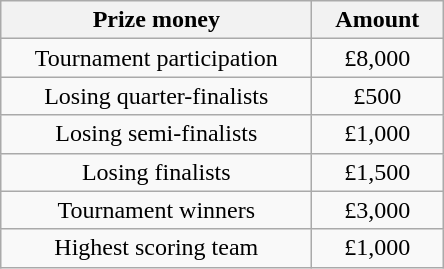<table class="wikitable" style="text-align:center;">
<tr>
<th width=200>Prize money</th>
<th width=80>Amount</th>
</tr>
<tr>
<td>Tournament participation</td>
<td>£8,000</td>
</tr>
<tr>
<td>Losing quarter-finalists</td>
<td>£500</td>
</tr>
<tr>
<td>Losing semi-finalists</td>
<td>£1,000</td>
</tr>
<tr>
<td>Losing finalists</td>
<td>£1,500</td>
</tr>
<tr>
<td>Tournament winners</td>
<td>£3,000</td>
</tr>
<tr>
<td>Highest scoring team</td>
<td>£1,000</td>
</tr>
</table>
